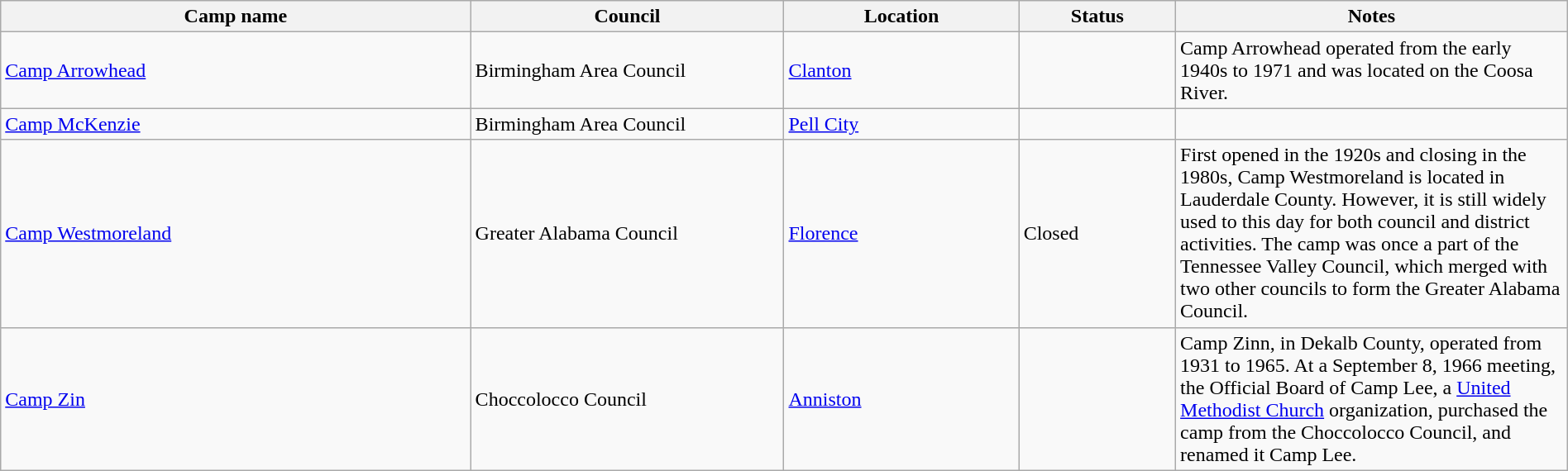<table class="wikitable sortable" border="1" width="100%">
<tr>
<th scope="col" width="30%">Camp name</th>
<th scope="col" width="20%">Council</th>
<th scope="col" width="15%">Location</th>
<th scope="col" width="10%">Status</th>
<th scope="col" width="25%"  class="unsortable">Notes</th>
</tr>
<tr>
<td><a href='#'>Camp Arrowhead</a></td>
<td>Birmingham Area Council</td>
<td><a href='#'>Clanton</a></td>
<td></td>
<td>Camp Arrowhead operated from the early 1940s to 1971 and was located on the Coosa River.</td>
</tr>
<tr>
<td><a href='#'>Camp McKenzie</a></td>
<td>Birmingham Area Council</td>
<td><a href='#'>Pell City</a></td>
<td></td>
<td></td>
</tr>
<tr>
<td><a href='#'>Camp Westmoreland</a></td>
<td>Greater Alabama Council</td>
<td><a href='#'>Florence</a></td>
<td>Closed</td>
<td>First opened in the 1920s and closing in the 1980s, Camp Westmoreland is located in Lauderdale County.  However, it is still widely used to this day for both council and district activities. The camp was once a part of the Tennessee Valley Council, which merged with two other councils to form the Greater Alabama Council.</td>
</tr>
<tr>
<td><a href='#'>Camp Zin</a></td>
<td>Choccolocco Council</td>
<td><a href='#'>Anniston</a></td>
<td></td>
<td>Camp Zinn, in Dekalb County, operated from 1931 to 1965.  At a September 8, 1966 meeting, the Official Board of Camp Lee, a <a href='#'>United Methodist Church</a> organization, purchased the camp from the Choccolocco Council, and renamed it Camp Lee.</td>
</tr>
</table>
